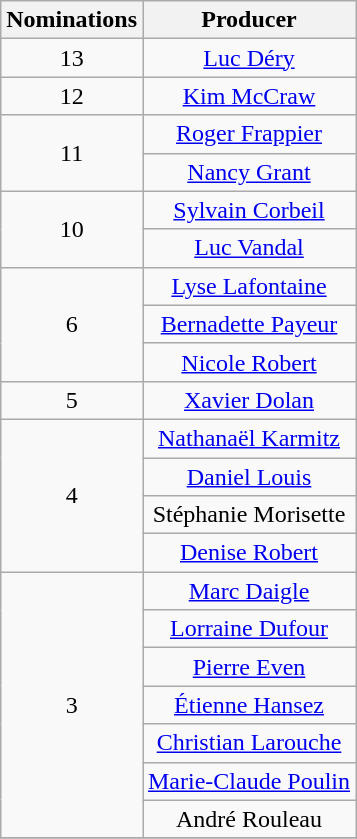<table class="wikitable" style="text-align:center;">
<tr>
<th scope="col" width="17">Nominations</th>
<th scope="col" align="center">Producer</th>
</tr>
<tr>
<td rowspan="1" style="text-align:center;">13</td>
<td><a href='#'>Luc Déry</a></td>
</tr>
<tr>
<td rowspan="1" style="text-align:center;">12</td>
<td><a href='#'>Kim McCraw</a></td>
</tr>
<tr>
<td rowspan="2" style="text-align:center;">11</td>
<td><a href='#'>Roger Frappier</a></td>
</tr>
<tr>
<td><a href='#'>Nancy Grant</a></td>
</tr>
<tr>
<td rowspan="2" style="text-align:center;">10</td>
<td><a href='#'>Sylvain Corbeil</a></td>
</tr>
<tr>
<td><a href='#'>Luc Vandal</a></td>
</tr>
<tr>
<td rowspan="3" style="text-align:center;">6</td>
<td><a href='#'>Lyse Lafontaine</a></td>
</tr>
<tr>
<td><a href='#'>Bernadette Payeur</a></td>
</tr>
<tr>
<td><a href='#'>Nicole Robert</a></td>
</tr>
<tr>
<td rowspan="1" style="text-align:center;">5</td>
<td><a href='#'>Xavier Dolan</a></td>
</tr>
<tr>
<td rowspan="4" style="text-align:center;">4</td>
<td><a href='#'>Nathanaël Karmitz</a></td>
</tr>
<tr>
<td><a href='#'>Daniel Louis</a></td>
</tr>
<tr>
<td>Stéphanie Morisette</td>
</tr>
<tr>
<td><a href='#'>Denise Robert</a></td>
</tr>
<tr>
<td rowspan="7" style="text-align:center;">3</td>
<td><a href='#'>Marc Daigle</a></td>
</tr>
<tr>
<td><a href='#'>Lorraine Dufour</a></td>
</tr>
<tr>
<td><a href='#'>Pierre Even</a></td>
</tr>
<tr>
<td><a href='#'>Étienne Hansez</a></td>
</tr>
<tr>
<td><a href='#'>Christian Larouche</a></td>
</tr>
<tr>
<td><a href='#'>Marie-Claude Poulin</a></td>
</tr>
<tr>
<td>André Rouleau</td>
</tr>
<tr>
</tr>
</table>
